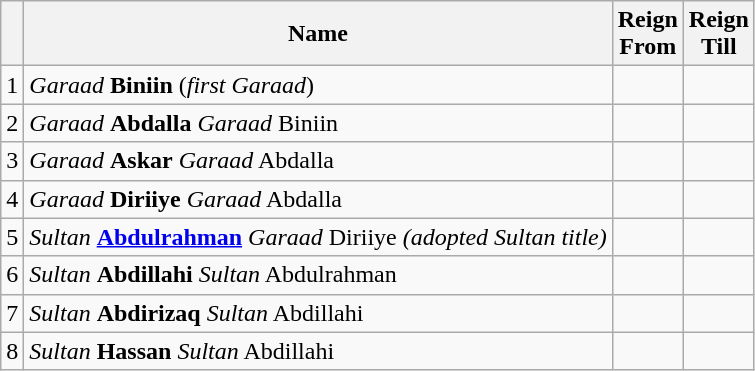<table class="wikitable">
<tr>
<th></th>
<th>Name</th>
<th>Reign<br>From</th>
<th>Reign<br>Till</th>
</tr>
<tr>
<td>1</td>
<td style="white-space:nowrap"><em>Garaad</em> <strong>Biniin</strong> (<em>first Garaad</em>)</td>
<td style="white-space:nowrap"></td>
<td></td>
</tr>
<tr>
<td>2</td>
<td style="white-space:nowrap"><em>Garaad</em> <strong>Abdalla</strong> <em>Garaad</em> Biniin</td>
<td style="white-space:nowrap"></td>
<td></td>
</tr>
<tr>
<td>3</td>
<td style="white-space:nowrap"><em>Garaad</em> <strong>Askar</strong> <em>Garaad</em> Abdalla</td>
<td style="white-space:nowrap"></td>
<td></td>
</tr>
<tr>
<td>4</td>
<td style="white-space:nowrap"><em>Garaad</em> <strong>Diriiye</strong> <em>Garaad</em> Abdalla</td>
<td style="white-space:nowrap"></td>
<td></td>
</tr>
<tr>
<td>5</td>
<td style="white-space:nowrap"><em>Sultan</em> <strong><a href='#'>Abdulrahman</a></strong> <em>Garaad</em> Diriiye <em>(adopted Sultan title)</em></td>
<td style="white-space:nowrap"></td>
<td></td>
</tr>
<tr>
<td>6</td>
<td style="white-space:nowrap"><em>Sultan</em> <strong>Abdillahi</strong> <em>Sultan</em> Abdulrahman</td>
<td style="white-space:nowrap"></td>
<td></td>
</tr>
<tr>
<td>7</td>
<td style="white-space:nowrap"><em>Sultan</em> <strong>Abdirizaq</strong> <em>Sultan</em> Abdillahi</td>
<td style="white-space:nowrap"></td>
<td></td>
</tr>
<tr>
<td>8</td>
<td style="white-space:nowrap"><em>Sultan</em> <strong>Hassan</strong>  <em>Sultan</em> Abdillahi</td>
<td style="white-space:nowrap"></td>
<td></td>
</tr>
</table>
